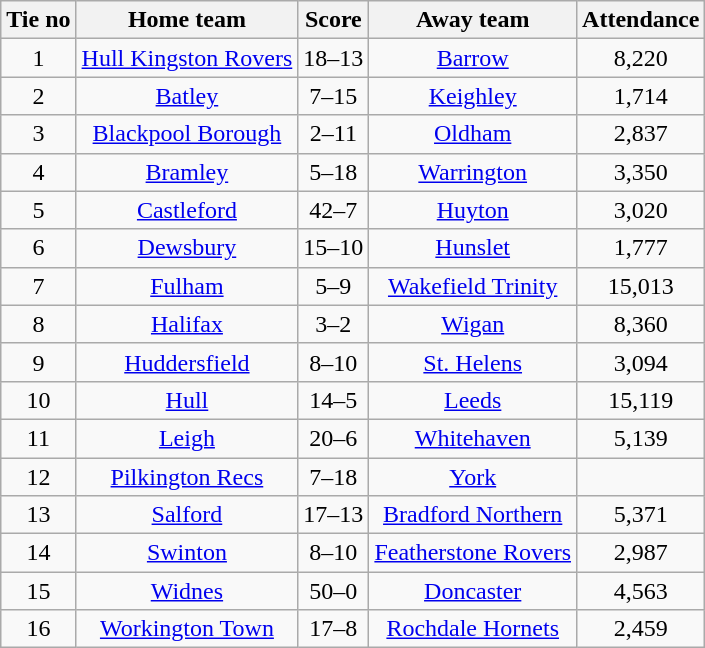<table class="wikitable" style="text-align:center">
<tr>
<th>Tie no</th>
<th>Home team</th>
<th>Score</th>
<th>Away team</th>
<th>Attendance</th>
</tr>
<tr>
<td>1</td>
<td><a href='#'>Hull Kingston Rovers</a></td>
<td>18–13</td>
<td><a href='#'>Barrow</a></td>
<td>8,220</td>
</tr>
<tr>
<td>2</td>
<td><a href='#'>Batley</a></td>
<td>7–15</td>
<td><a href='#'>Keighley</a></td>
<td>1,714</td>
</tr>
<tr>
<td>3</td>
<td><a href='#'>Blackpool Borough</a></td>
<td>2–11</td>
<td><a href='#'>Oldham</a></td>
<td>2,837</td>
</tr>
<tr>
<td>4</td>
<td><a href='#'>Bramley</a></td>
<td>5–18</td>
<td><a href='#'>Warrington</a></td>
<td>3,350</td>
</tr>
<tr>
<td>5</td>
<td><a href='#'>Castleford</a></td>
<td>42–7</td>
<td><a href='#'>Huyton</a></td>
<td>3,020</td>
</tr>
<tr>
<td>6</td>
<td><a href='#'>Dewsbury</a></td>
<td>15–10</td>
<td><a href='#'>Hunslet</a></td>
<td>1,777</td>
</tr>
<tr>
<td>7</td>
<td><a href='#'>Fulham</a></td>
<td>5–9</td>
<td><a href='#'>Wakefield Trinity</a></td>
<td>15,013</td>
</tr>
<tr>
<td>8</td>
<td><a href='#'>Halifax</a></td>
<td>3–2</td>
<td><a href='#'>Wigan</a></td>
<td>8,360</td>
</tr>
<tr>
<td>9</td>
<td><a href='#'>Huddersfield</a></td>
<td>8–10</td>
<td><a href='#'>St. Helens</a></td>
<td>3,094</td>
</tr>
<tr>
<td>10</td>
<td><a href='#'>Hull</a></td>
<td>14–5</td>
<td><a href='#'>Leeds</a></td>
<td>15,119</td>
</tr>
<tr>
<td>11</td>
<td><a href='#'>Leigh</a></td>
<td>20–6</td>
<td><a href='#'>Whitehaven</a></td>
<td>5,139</td>
</tr>
<tr>
<td>12</td>
<td><a href='#'>Pilkington Recs</a></td>
<td>7–18</td>
<td><a href='#'>York</a></td>
<td></td>
</tr>
<tr>
<td>13</td>
<td><a href='#'>Salford</a></td>
<td>17–13</td>
<td><a href='#'>Bradford Northern</a></td>
<td>5,371</td>
</tr>
<tr>
<td>14</td>
<td><a href='#'>Swinton</a></td>
<td>8–10</td>
<td><a href='#'>Featherstone Rovers</a></td>
<td>2,987</td>
</tr>
<tr>
<td>15</td>
<td><a href='#'>Widnes</a></td>
<td>50–0</td>
<td><a href='#'>Doncaster</a></td>
<td>4,563</td>
</tr>
<tr>
<td>16</td>
<td><a href='#'>Workington Town</a></td>
<td>17–8</td>
<td><a href='#'>Rochdale Hornets</a></td>
<td>2,459</td>
</tr>
</table>
